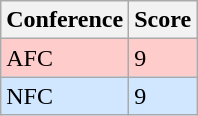<table class="wikitable">
<tr>
<th>Conference</th>
<th>Score</th>
</tr>
<tr>
<td style="background:#FFCCCC">AFC</td>
<td style="background:#FFCCCC">9</td>
</tr>
<tr>
<td style="background:#D0E7FF">NFC</td>
<td style="background:#D0E7FF">9</td>
</tr>
</table>
